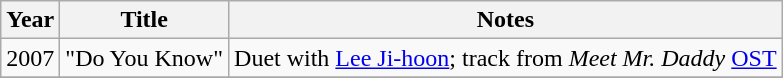<table class="wikitable sortable">
<tr>
<th>Year</th>
<th>Title</th>
<th>Notes</th>
</tr>
<tr>
<td>2007</td>
<td>"Do You Know" </td>
<td>Duet with <a href='#'>Lee Ji-hoon</a>; track from <em>Meet Mr. Daddy</em> <a href='#'>OST</a></td>
</tr>
<tr>
</tr>
</table>
